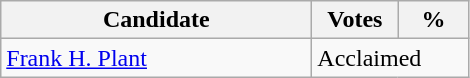<table class="wikitable">
<tr>
<th style="width: 200px">Candidate</th>
<th style="width: 50px">Votes</th>
<th style="width: 40px">%</th>
</tr>
<tr>
<td><a href='#'>Frank H. Plant</a></td>
<td colspan="2">Acclaimed</td>
</tr>
</table>
